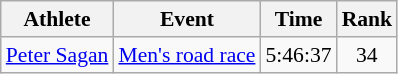<table class="wikitable" style="font-size:90%">
<tr>
<th>Athlete</th>
<th>Event</th>
<th>Time</th>
<th>Rank</th>
</tr>
<tr align=center>
<td align=left><a href='#'>Peter Sagan</a></td>
<td align=left><a href='#'>Men's road race</a></td>
<td>5:46:37</td>
<td>34</td>
</tr>
</table>
